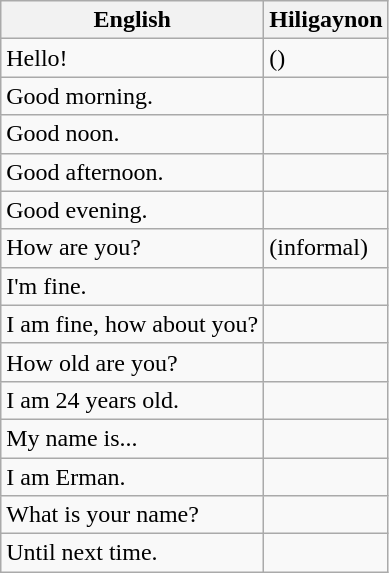<table class="wikitable">
<tr>
<th>English</th>
<th>Hiligaynon</th>
</tr>
<tr>
<td>Hello!</td>
<td> ()</td>
</tr>
<tr>
<td>Good morning.</td>
<td></td>
</tr>
<tr>
<td>Good noon.</td>
<td></td>
</tr>
<tr>
<td>Good afternoon.</td>
<td></td>
</tr>
<tr>
<td>Good evening.</td>
<td></td>
</tr>
<tr>
<td>How are you?</td>
<td> (informal)</td>
</tr>
<tr>
<td>I'm fine.</td>
<td></td>
</tr>
<tr>
<td>I am fine, how about you?</td>
<td></td>
</tr>
<tr>
<td>How old are you?</td>
<td></td>
</tr>
<tr>
<td>I am 24 years old.</td>
<td></td>
</tr>
<tr>
<td>My name is...</td>
<td></td>
</tr>
<tr>
<td>I am Erman.</td>
<td></td>
</tr>
<tr>
<td>What is your name?</td>
<td></td>
</tr>
<tr>
<td>Until next time.</td>
<td></td>
</tr>
</table>
